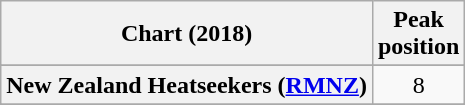<table class="wikitable sortable plainrowheaders" style="text-align:center">
<tr>
<th scope="col">Chart (2018)</th>
<th scope="col">Peak<br>position</th>
</tr>
<tr>
</tr>
<tr>
</tr>
<tr>
</tr>
<tr>
</tr>
<tr>
</tr>
<tr>
</tr>
<tr>
</tr>
<tr>
</tr>
<tr>
</tr>
<tr>
</tr>
<tr>
</tr>
<tr>
</tr>
<tr>
</tr>
<tr>
</tr>
<tr>
<th scope="row">New Zealand Heatseekers (<a href='#'>RMNZ</a>)</th>
<td>8</td>
</tr>
<tr>
</tr>
<tr>
</tr>
<tr>
</tr>
<tr>
</tr>
<tr>
</tr>
<tr>
</tr>
<tr>
</tr>
<tr>
</tr>
<tr>
</tr>
<tr>
</tr>
</table>
